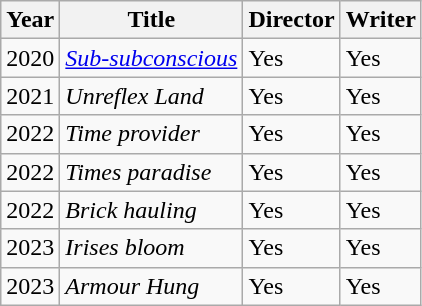<table class="wikitable">
<tr>
<th>Year</th>
<th>Title</th>
<th>Director</th>
<th>Writer</th>
</tr>
<tr>
<td>2020</td>
<td><em><a href='#'>Sub-subconscious</a></em></td>
<td>Yes</td>
<td>Yes</td>
</tr>
<tr>
<td>2021</td>
<td><em>Unreflex Land</em></td>
<td>Yes</td>
<td>Yes</td>
</tr>
<tr>
<td>2022</td>
<td><em>Time provider</em></td>
<td>Yes</td>
<td>Yes</td>
</tr>
<tr>
<td>2022</td>
<td><em>Times paradise</em></td>
<td>Yes</td>
<td>Yes</td>
</tr>
<tr>
<td>2022</td>
<td><em>Brick hauling</em></td>
<td>Yes</td>
<td>Yes</td>
</tr>
<tr>
<td>2023</td>
<td><em>Irises bloom</em></td>
<td>Yes</td>
<td>Yes</td>
</tr>
<tr>
<td>2023</td>
<td><em>Armour Hung</em></td>
<td>Yes</td>
<td>Yes</td>
</tr>
</table>
